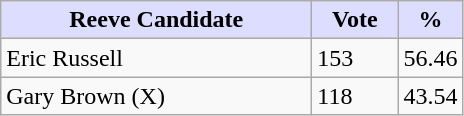<table class="wikitable">
<tr>
<th style="background:#ddf; width:200px;">Reeve Candidate</th>
<th style="background:#ddf; width:50px;">Vote</th>
<th style="background:#ddf; width:30px;">%</th>
</tr>
<tr>
<td>Eric Russell</td>
<td>153</td>
<td>56.46</td>
</tr>
<tr>
<td>Gary Brown (X)</td>
<td>118</td>
<td>43.54</td>
</tr>
</table>
